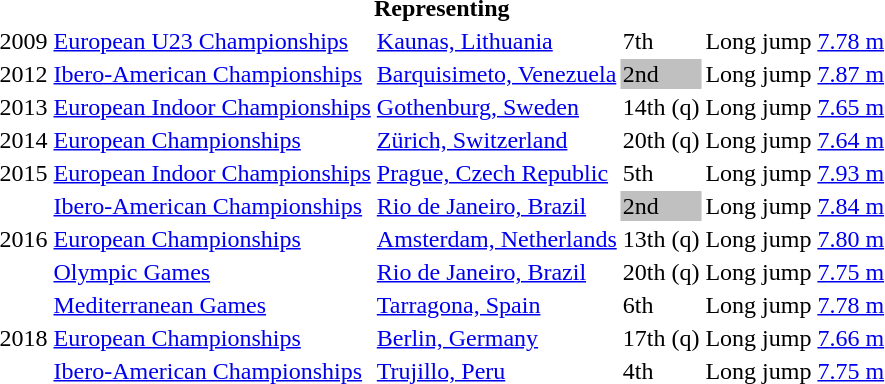<table>
<tr>
<th colspan="6">Representing </th>
</tr>
<tr>
<td>2009</td>
<td><a href='#'>European U23 Championships</a></td>
<td><a href='#'>Kaunas, Lithuania</a></td>
<td>7th</td>
<td>Long jump</td>
<td><a href='#'>7.78 m</a></td>
</tr>
<tr>
<td>2012</td>
<td><a href='#'>Ibero-American Championships</a></td>
<td><a href='#'>Barquisimeto, Venezuela</a></td>
<td bgcolor=silver>2nd</td>
<td>Long jump</td>
<td><a href='#'>7.87 m</a></td>
</tr>
<tr>
<td>2013</td>
<td><a href='#'>European Indoor Championships</a></td>
<td><a href='#'>Gothenburg, Sweden</a></td>
<td>14th (q)</td>
<td>Long jump</td>
<td><a href='#'>7.65 m</a></td>
</tr>
<tr>
<td>2014</td>
<td><a href='#'>European Championships</a></td>
<td><a href='#'>Zürich, Switzerland</a></td>
<td>20th (q)</td>
<td>Long jump</td>
<td><a href='#'>7.64 m</a></td>
</tr>
<tr>
<td>2015</td>
<td><a href='#'>European Indoor Championships</a></td>
<td><a href='#'>Prague, Czech Republic</a></td>
<td>5th</td>
<td>Long jump</td>
<td><a href='#'>7.93 m</a></td>
</tr>
<tr>
<td rowspan=3>2016</td>
<td><a href='#'>Ibero-American Championships</a></td>
<td><a href='#'>Rio de Janeiro, Brazil</a></td>
<td bgcolor=silver>2nd</td>
<td>Long jump</td>
<td><a href='#'>7.84 m</a></td>
</tr>
<tr>
<td><a href='#'>European Championships</a></td>
<td><a href='#'>Amsterdam, Netherlands</a></td>
<td>13th (q)</td>
<td>Long jump</td>
<td><a href='#'>7.80 m</a></td>
</tr>
<tr>
<td><a href='#'>Olympic Games</a></td>
<td><a href='#'>Rio de Janeiro, Brazil</a></td>
<td>20th (q)</td>
<td>Long jump</td>
<td><a href='#'>7.75 m</a></td>
</tr>
<tr>
<td rowspan=3>2018</td>
<td><a href='#'>Mediterranean Games</a></td>
<td><a href='#'>Tarragona, Spain</a></td>
<td>6th</td>
<td>Long jump</td>
<td><a href='#'>7.78 m</a></td>
</tr>
<tr>
<td><a href='#'>European Championships</a></td>
<td><a href='#'>Berlin, Germany</a></td>
<td>17th (q)</td>
<td>Long jump</td>
<td><a href='#'>7.66 m</a></td>
</tr>
<tr>
<td><a href='#'>Ibero-American Championships</a></td>
<td><a href='#'>Trujillo, Peru</a></td>
<td>4th</td>
<td>Long jump</td>
<td><a href='#'>7.75 m</a></td>
</tr>
</table>
